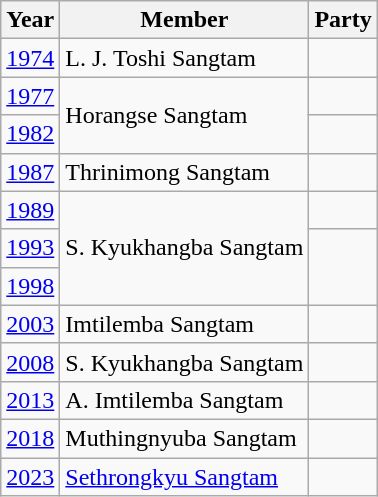<table class="wikitable sortable">
<tr>
<th>Year</th>
<th>Member</th>
<th colspan="2">Party</th>
</tr>
<tr>
<td><a href='#'>1974</a></td>
<td>L. J. Toshi Sangtam</td>
<td></td>
</tr>
<tr>
<td><a href='#'>1977</a></td>
<td rowspan=2>Horangse Sangtam</td>
</tr>
<tr>
<td><a href='#'>1982</a></td>
<td></td>
</tr>
<tr>
<td><a href='#'>1987</a></td>
<td>Thrinimong Sangtam</td>
<td></td>
</tr>
<tr>
<td><a href='#'>1989</a></td>
<td rowspan=3>S. Kyukhangba Sangtam</td>
<td></td>
</tr>
<tr>
<td><a href='#'>1993</a></td>
</tr>
<tr>
<td><a href='#'>1998</a></td>
</tr>
<tr>
<td><a href='#'>2003</a></td>
<td>Imtilemba Sangtam</td>
<td></td>
</tr>
<tr>
<td><a href='#'>2008</a></td>
<td>S. Kyukhangba Sangtam</td>
<td></td>
</tr>
<tr>
<td><a href='#'>2013</a></td>
<td>A. Imtilemba Sangtam</td>
<td></td>
</tr>
<tr>
<td><a href='#'>2018</a></td>
<td>Muthingnyuba Sangtam</td>
<td></td>
</tr>
<tr>
<td><a href='#'>2023</a></td>
<td><a href='#'>Sethrongkyu Sangtam</a></td>
<td></td>
</tr>
</table>
